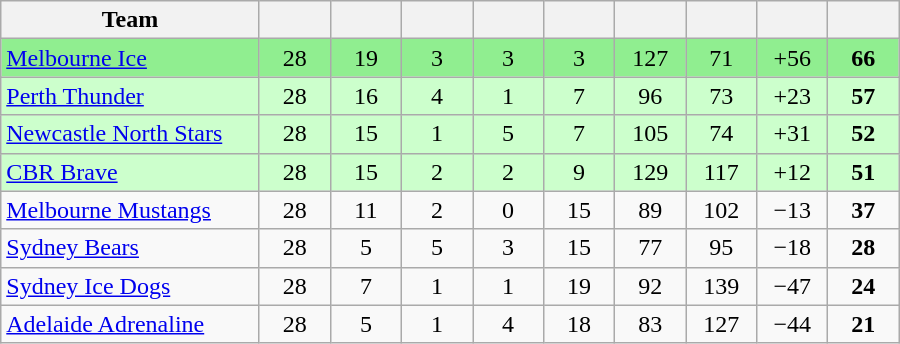<table class="wikitable" style="text-align:center;">
<tr>
<th width=165>Team</th>
<th width=40></th>
<th width=40></th>
<th width=40></th>
<th width=40></th>
<th width=40></th>
<th width=40></th>
<th width=40></th>
<th width=40></th>
<th width=40></th>
</tr>
<tr style="background:#90EE90;">
<td style="text-align:left;"><a href='#'>Melbourne Ice</a></td>
<td>28</td>
<td>19</td>
<td>3</td>
<td>3</td>
<td>3</td>
<td>127</td>
<td>71</td>
<td>+56</td>
<td><strong>66</strong></td>
</tr>
<tr style="background:#ccffcc;">
<td style="text-align:left;"><a href='#'>Perth Thunder</a></td>
<td>28</td>
<td>16</td>
<td>4</td>
<td>1</td>
<td>7</td>
<td>96</td>
<td>73</td>
<td>+23</td>
<td><strong>57</strong></td>
</tr>
<tr style="background:#ccffcc;">
<td style="text-align:left;"><a href='#'>Newcastle North Stars</a></td>
<td>28</td>
<td>15</td>
<td>1</td>
<td>5</td>
<td>7</td>
<td>105</td>
<td>74</td>
<td>+31</td>
<td><strong>52</strong></td>
</tr>
<tr style="background:#ccffcc;">
<td style="text-align:left;"><a href='#'>CBR Brave</a></td>
<td>28</td>
<td>15</td>
<td>2</td>
<td>2</td>
<td>9</td>
<td>129</td>
<td>117</td>
<td>+12</td>
<td><strong>51</strong></td>
</tr>
<tr>
<td style="text-align:left;"><a href='#'>Melbourne Mustangs</a></td>
<td>28</td>
<td>11</td>
<td>2</td>
<td>0</td>
<td>15</td>
<td>89</td>
<td>102</td>
<td>−13</td>
<td><strong>37</strong></td>
</tr>
<tr>
<td style="text-align:left;"><a href='#'>Sydney Bears</a></td>
<td>28</td>
<td>5</td>
<td>5</td>
<td>3</td>
<td>15</td>
<td>77</td>
<td>95</td>
<td>−18</td>
<td><strong>28</strong></td>
</tr>
<tr>
<td style="text-align:left;"><a href='#'>Sydney Ice Dogs</a></td>
<td>28</td>
<td>7</td>
<td>1</td>
<td>1</td>
<td>19</td>
<td>92</td>
<td>139</td>
<td>−47</td>
<td><strong>24</strong></td>
</tr>
<tr>
<td style="text-align:left;"><a href='#'>Adelaide Adrenaline</a></td>
<td>28</td>
<td>5</td>
<td>1</td>
<td>4</td>
<td>18</td>
<td>83</td>
<td>127</td>
<td>−44</td>
<td><strong>21</strong></td>
</tr>
</table>
